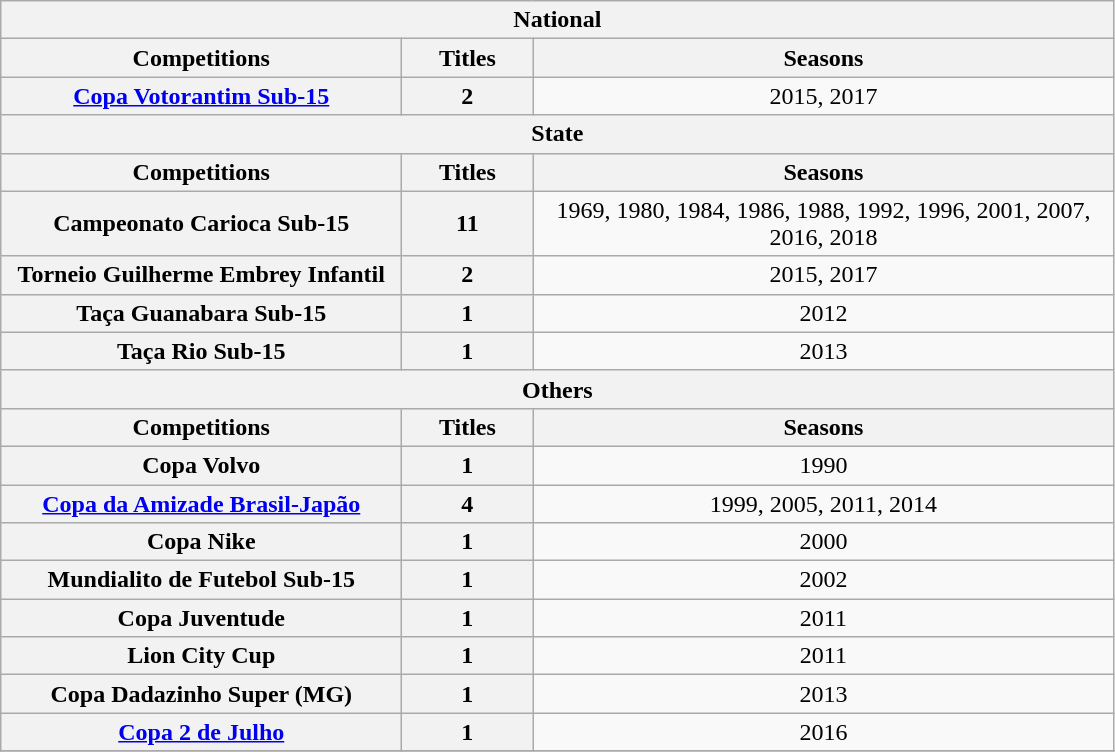<table class="wikitable">
<tr>
<th colspan="3">National</th>
</tr>
<tr>
<th style="width:260px">Competitions</th>
<th style="width:80px">Titles</th>
<th style="width:380px">Seasons</th>
</tr>
<tr>
<th style="text-align:center"><a href='#'>Copa Votorantim Sub-15</a></th>
<th>2</th>
<td style="text-align:center">2015, 2017</td>
</tr>
<tr>
<th colspan="3">State</th>
</tr>
<tr>
<th style="width:260px">Competitions</th>
<th style="width:80px">Titles</th>
<th style="width:380px">Seasons</th>
</tr>
<tr>
<th style="text-align:center">Campeonato Carioca Sub-15</th>
<th>11</th>
<td style="text-align:center">1969, 1980, 1984, 1986, 1988, 1992, 1996, 2001, 2007, 2016, 2018</td>
</tr>
<tr>
<th style="text-align:center">Torneio Guilherme Embrey Infantil</th>
<th>2</th>
<td style="text-align:center">2015, 2017</td>
</tr>
<tr>
<th style="text-align:center">Taça Guanabara Sub-15</th>
<th>1</th>
<td style="text-align:center">2012</td>
</tr>
<tr>
<th style="text-align:center">Taça Rio Sub-15</th>
<th>1</th>
<td style="text-align:center">2013</td>
</tr>
<tr>
<th colspan="3">Others</th>
</tr>
<tr>
<th style="width:260px">Competitions</th>
<th style="width:80px">Titles</th>
<th style="width:380px">Seasons</th>
</tr>
<tr>
<th style="text-align:center">Copa Volvo</th>
<th>1</th>
<td style="text-align:center">1990</td>
</tr>
<tr>
<th style="text-align:center"><a href='#'>Copa da Amizade Brasil-Japão</a></th>
<th>4</th>
<td style="text-align:center">1999, 2005, 2011, 2014</td>
</tr>
<tr>
<th style="text-align:center">Copa Nike</th>
<th>1</th>
<td style="text-align:center">2000</td>
</tr>
<tr>
<th style="text-align:center">Mundialito de Futebol Sub-15</th>
<th>1</th>
<td style="text-align:center">2002</td>
</tr>
<tr>
<th style="text-align:center">Copa Juventude</th>
<th>1</th>
<td style="text-align:center">2011</td>
</tr>
<tr>
<th style="text-align:center">Lion City Cup</th>
<th>1</th>
<td style="text-align:center">2011</td>
</tr>
<tr>
<th style="text-align:center">Copa Dadazinho Super (MG)</th>
<th>1</th>
<td style="text-align:center">2013</td>
</tr>
<tr>
<th style="text-align:center"><a href='#'>Copa 2 de Julho</a></th>
<th>1</th>
<td style="text-align:center">2016</td>
</tr>
<tr>
</tr>
</table>
